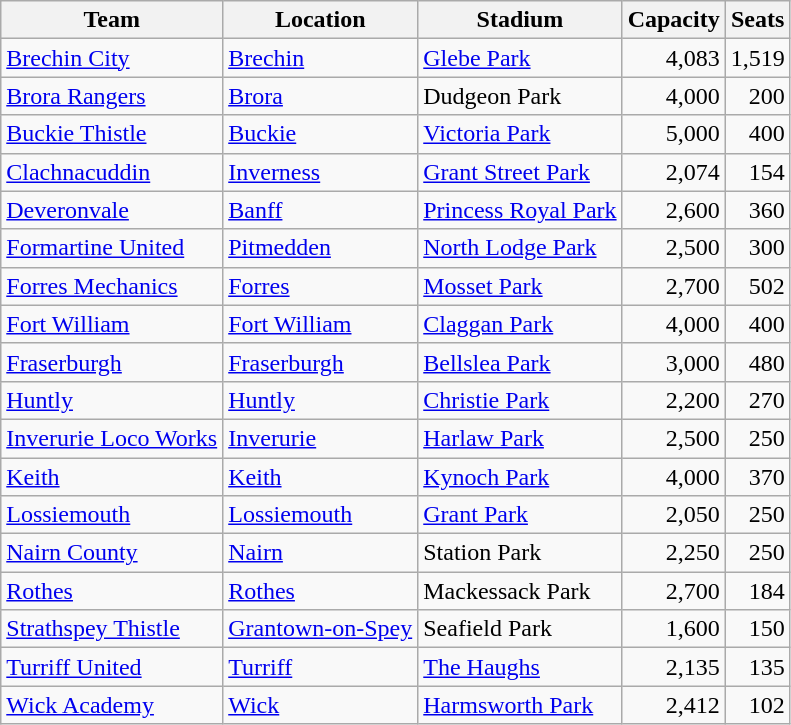<table class="wikitable sortable">
<tr>
<th>Team</th>
<th>Location</th>
<th>Stadium</th>
<th data-sort-type="number">Capacity</th>
<th data-sort-type="number">Seats</th>
</tr>
<tr>
<td><a href='#'>Brechin City</a></td>
<td><a href='#'>Brechin</a></td>
<td><a href='#'>Glebe Park</a></td>
<td align=right>4,083</td>
<td align=right>1,519</td>
</tr>
<tr>
<td><a href='#'>Brora Rangers</a></td>
<td><a href='#'>Brora</a></td>
<td>Dudgeon Park</td>
<td align=right>4,000</td>
<td align=right>200</td>
</tr>
<tr>
<td><a href='#'>Buckie Thistle</a></td>
<td><a href='#'>Buckie</a></td>
<td><a href='#'>Victoria Park</a></td>
<td align=right>5,000</td>
<td align=right>400</td>
</tr>
<tr>
<td><a href='#'>Clachnacuddin</a></td>
<td><a href='#'>Inverness</a></td>
<td><a href='#'>Grant Street Park</a></td>
<td align=right>2,074</td>
<td align=right>154</td>
</tr>
<tr>
<td><a href='#'>Deveronvale</a></td>
<td><a href='#'>Banff</a></td>
<td><a href='#'>Princess Royal Park</a></td>
<td align=right>2,600</td>
<td align=right>360</td>
</tr>
<tr>
<td><a href='#'>Formartine United</a></td>
<td><a href='#'>Pitmedden</a></td>
<td><a href='#'>North Lodge Park</a></td>
<td align=right>2,500</td>
<td align=right>300</td>
</tr>
<tr>
<td><a href='#'>Forres Mechanics</a></td>
<td><a href='#'>Forres</a></td>
<td><a href='#'>Mosset Park</a></td>
<td align=right>2,700</td>
<td align=right>502</td>
</tr>
<tr>
<td><a href='#'>Fort William</a></td>
<td><a href='#'>Fort William</a></td>
<td><a href='#'>Claggan Park</a></td>
<td align=right>4,000</td>
<td align=right>400</td>
</tr>
<tr>
<td><a href='#'>Fraserburgh</a></td>
<td><a href='#'>Fraserburgh</a></td>
<td><a href='#'>Bellslea Park</a></td>
<td align=right>3,000</td>
<td align=right>480</td>
</tr>
<tr>
<td><a href='#'>Huntly</a></td>
<td><a href='#'>Huntly</a></td>
<td><a href='#'>Christie Park</a></td>
<td align=right>2,200</td>
<td align=right>270</td>
</tr>
<tr>
<td><a href='#'>Inverurie Loco Works</a></td>
<td><a href='#'>Inverurie</a></td>
<td><a href='#'>Harlaw Park</a></td>
<td align=right>2,500</td>
<td align=right>250</td>
</tr>
<tr>
<td><a href='#'>Keith</a></td>
<td><a href='#'>Keith</a></td>
<td><a href='#'>Kynoch Park</a></td>
<td align=right>4,000</td>
<td align=right>370</td>
</tr>
<tr>
<td><a href='#'>Lossiemouth</a></td>
<td><a href='#'>Lossiemouth</a></td>
<td><a href='#'>Grant Park</a></td>
<td align=right>2,050</td>
<td align=right>250</td>
</tr>
<tr>
<td><a href='#'>Nairn County</a></td>
<td><a href='#'>Nairn</a></td>
<td>Station Park</td>
<td align=right>2,250</td>
<td align=right>250</td>
</tr>
<tr>
<td><a href='#'>Rothes</a></td>
<td><a href='#'>Rothes</a></td>
<td>Mackessack Park</td>
<td align=right>2,700</td>
<td align=right>184</td>
</tr>
<tr>
<td><a href='#'>Strathspey Thistle</a></td>
<td><a href='#'>Grantown-on-Spey</a></td>
<td>Seafield Park</td>
<td align=right>1,600</td>
<td align=right>150</td>
</tr>
<tr>
<td><a href='#'>Turriff United</a></td>
<td><a href='#'>Turriff</a></td>
<td><a href='#'>The Haughs</a></td>
<td align=right>2,135</td>
<td align=right>135</td>
</tr>
<tr>
<td><a href='#'>Wick Academy</a></td>
<td><a href='#'>Wick</a></td>
<td><a href='#'>Harmsworth Park</a></td>
<td align=right>2,412</td>
<td align=right>102</td>
</tr>
</table>
